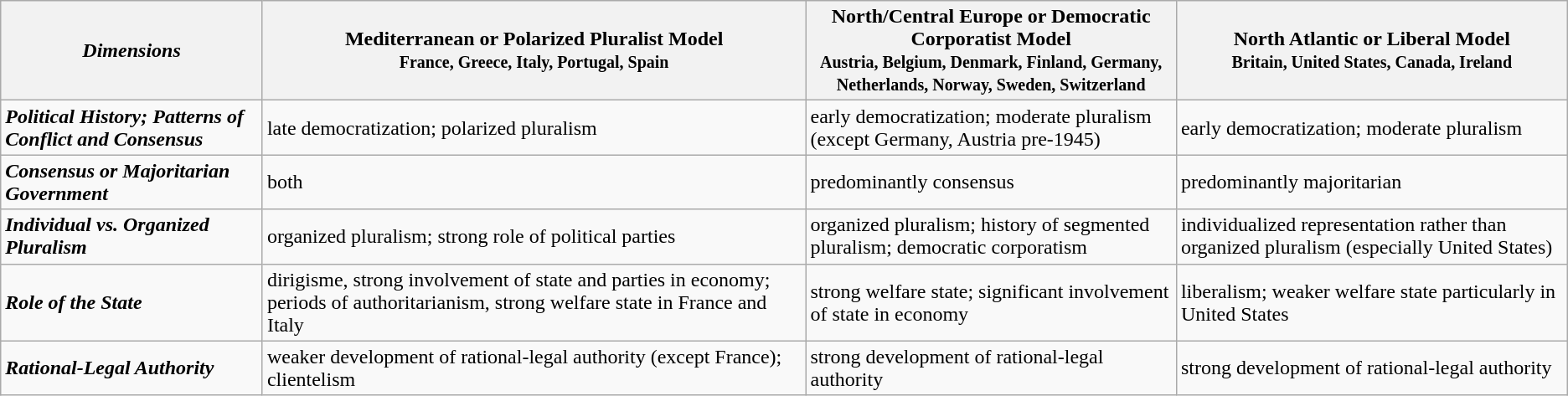<table class="wikitable">
<tr>
<th><em>Dimensions</em></th>
<th>Mediterranean or Polarized Pluralist Model<br> <small>France, Greece, Italy, Portugal, Spain</small></th>
<th>North/Central Europe or Democratic Corporatist Model<br> <small>Austria, Belgium, Denmark, Finland, Germany, Netherlands, Norway, Sweden, Switzerland</small></th>
<th>North Atlantic or Liberal Model<br><small>Britain, United States, Canada, Ireland</small></th>
</tr>
<tr>
<td><strong><em>Political History; Patterns of Conflict and Consensus</em></strong></td>
<td>late democratization; polarized pluralism</td>
<td>early democratization; moderate pluralism (except Germany, Austria pre-1945)</td>
<td>early democratization; moderate pluralism</td>
</tr>
<tr>
<td><strong><em>Consensus or Majoritarian Government</em></strong></td>
<td>both</td>
<td>predominantly consensus</td>
<td>predominantly majoritarian</td>
</tr>
<tr>
<td><strong><em>Individual vs. Organized Pluralism</em></strong></td>
<td>organized pluralism; strong role of political parties</td>
<td>organized pluralism; history of segmented pluralism; democratic corporatism</td>
<td>individualized representation rather than organized pluralism (especially United States)</td>
</tr>
<tr>
<td><strong><em>Role of the State</em></strong></td>
<td>dirigisme, strong involvement of state and parties in economy; periods of authoritarianism, strong welfare state in France and Italy</td>
<td>strong welfare state; significant involvement of state in economy</td>
<td>liberalism; weaker welfare state particularly in United States</td>
</tr>
<tr>
<td><strong><em>Rational-Legal Authority</em></strong></td>
<td>weaker development of rational-legal authority (except France); clientelism</td>
<td>strong development of rational-legal authority</td>
<td>strong development of rational-legal authority</td>
</tr>
</table>
